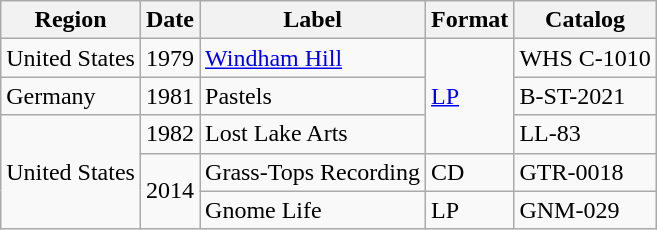<table class="wikitable">
<tr>
<th>Region</th>
<th>Date</th>
<th>Label</th>
<th>Format</th>
<th>Catalog</th>
</tr>
<tr>
<td>United States</td>
<td>1979</td>
<td><a href='#'>Windham Hill</a></td>
<td rowspan="3"><a href='#'>LP</a></td>
<td>WHS C-1010</td>
</tr>
<tr>
<td>Germany</td>
<td>1981</td>
<td>Pastels</td>
<td>B-ST-2021</td>
</tr>
<tr>
<td rowspan="3">United States</td>
<td>1982</td>
<td>Lost Lake Arts</td>
<td>LL-83</td>
</tr>
<tr>
<td rowspan="2">2014</td>
<td>Grass-Tops Recording</td>
<td>CD</td>
<td>GTR-0018</td>
</tr>
<tr>
<td>Gnome Life</td>
<td>LP</td>
<td>GNM-029</td>
</tr>
</table>
